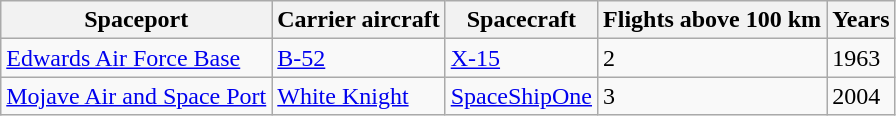<table class="wikitable">
<tr>
<th>Spaceport</th>
<th>Carrier aircraft</th>
<th>Spacecraft</th>
<th>Flights above 100 km</th>
<th>Years</th>
</tr>
<tr>
<td> <a href='#'>Edwards Air Force Base</a></td>
<td><a href='#'>B-52</a></td>
<td><a href='#'>X-15</a></td>
<td>2</td>
<td>1963</td>
</tr>
<tr>
<td> <a href='#'>Mojave Air and Space Port</a></td>
<td><a href='#'>White Knight</a></td>
<td><a href='#'>SpaceShipOne</a></td>
<td>3</td>
<td>2004</td>
</tr>
</table>
